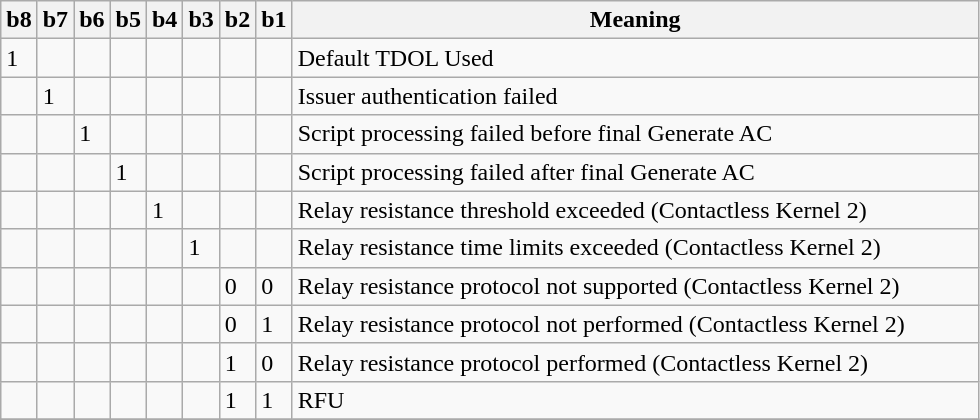<table class="wikitable">
<tr>
<th>b8</th>
<th>b7</th>
<th>b6</th>
<th>b5</th>
<th>b4</th>
<th>b3</th>
<th>b2</th>
<th>b1</th>
<th width="450pt">Meaning</th>
</tr>
<tr>
<td>1</td>
<td></td>
<td></td>
<td></td>
<td></td>
<td></td>
<td></td>
<td></td>
<td>Default TDOL Used</td>
</tr>
<tr>
<td></td>
<td>1</td>
<td></td>
<td></td>
<td></td>
<td></td>
<td></td>
<td></td>
<td>Issuer authentication failed</td>
</tr>
<tr>
<td></td>
<td></td>
<td>1</td>
<td></td>
<td></td>
<td></td>
<td></td>
<td></td>
<td>Script processing failed before final Generate AC</td>
</tr>
<tr>
<td></td>
<td></td>
<td></td>
<td>1</td>
<td></td>
<td></td>
<td></td>
<td></td>
<td>Script processing failed after final Generate AC</td>
</tr>
<tr>
<td></td>
<td></td>
<td></td>
<td></td>
<td>1</td>
<td></td>
<td></td>
<td></td>
<td>Relay resistance threshold exceeded (Contactless Kernel 2)</td>
</tr>
<tr>
<td></td>
<td></td>
<td></td>
<td></td>
<td></td>
<td>1</td>
<td></td>
<td></td>
<td>Relay resistance time limits exceeded (Contactless Kernel 2)</td>
</tr>
<tr>
<td></td>
<td></td>
<td></td>
<td></td>
<td></td>
<td></td>
<td>0</td>
<td>0</td>
<td>Relay resistance protocol not supported (Contactless Kernel 2)</td>
</tr>
<tr>
<td></td>
<td></td>
<td></td>
<td></td>
<td></td>
<td></td>
<td>0</td>
<td>1</td>
<td>Relay resistance protocol not performed (Contactless Kernel 2)</td>
</tr>
<tr>
<td></td>
<td></td>
<td></td>
<td></td>
<td></td>
<td></td>
<td>1</td>
<td>0</td>
<td>Relay resistance protocol performed (Contactless Kernel 2)</td>
</tr>
<tr>
<td></td>
<td></td>
<td></td>
<td></td>
<td></td>
<td></td>
<td>1</td>
<td>1</td>
<td>RFU</td>
</tr>
<tr>
</tr>
</table>
